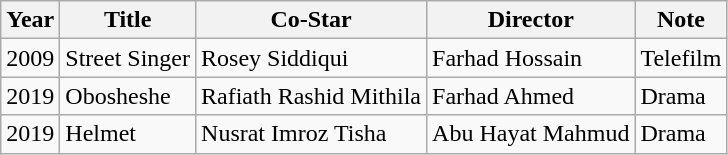<table class="wikitable">
<tr>
<th>Year</th>
<th>Title</th>
<th>Co-Star</th>
<th>Director</th>
<th>Note</th>
</tr>
<tr>
<td>2009</td>
<td>Street Singer</td>
<td>Rosey Siddiqui</td>
<td>Farhad Hossain</td>
<td>Telefilm</td>
</tr>
<tr>
<td>2019</td>
<td>Obosheshe </td>
<td>Rafiath Rashid Mithila</td>
<td>Farhad Ahmed</td>
<td>Drama</td>
</tr>
<tr>
<td>2019</td>
<td>Helmet</td>
<td>Nusrat Imroz Tisha</td>
<td>Abu Hayat Mahmud</td>
<td>Drama</td>
</tr>
</table>
